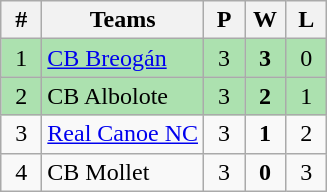<table class="wikitable" style="text-align: center;">
<tr>
<th width=20>#</th>
<th>Teams</th>
<th width=20>P</th>
<th width=20>W</th>
<th width=20>L</th>
</tr>
<tr bgcolor=ACE1AF>
<td>1</td>
<td align=left><a href='#'>CB Breogán</a></td>
<td>3</td>
<td><strong>3</strong></td>
<td>0</td>
</tr>
<tr bgcolor=ACE1AF>
<td>2</td>
<td align=left>CB Albolote</td>
<td>3</td>
<td><strong>2</strong></td>
<td>1</td>
</tr>
<tr>
<td>3</td>
<td align=left><a href='#'>Real Canoe NC</a></td>
<td>3</td>
<td><strong>1</strong></td>
<td>2</td>
</tr>
<tr>
<td>4</td>
<td align=left>CB Mollet</td>
<td>3</td>
<td><strong>0</strong></td>
<td>3</td>
</tr>
</table>
